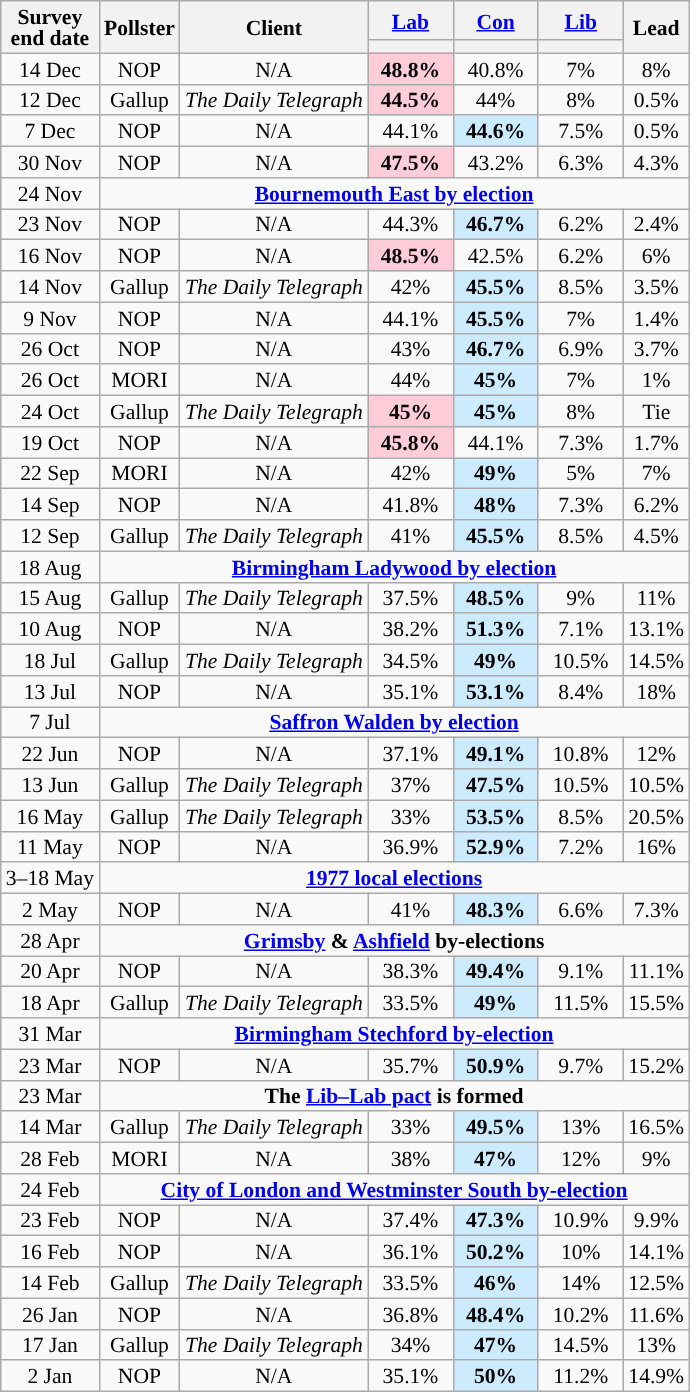<table class="wikitable sortable mw-datatable" style="text-align:center;font-size:90%;line-height:14px;">
<tr>
<th rowspan="2">Survey<br>end date</th>
<th rowspan="2">Pollster</th>
<th rowspan="2">Client</th>
<th class="unsortable" style="width:50px;"><a href='#'>Lab</a></th>
<th class="unsortable" style="width:50px;"><a href='#'>Con</a></th>
<th class="unsortable" style="width:50px;"><a href='#'>Lib</a></th>
<th rowspan="2">Lead</th>
</tr>
<tr>
<th style="background:"></th>
<th style="background:"></th>
<th style="background:"></th>
</tr>
<tr>
<td>14 Dec</td>
<td>NOP</td>
<td>N/A</td>
<td style="background:#FFCCDA;"><strong>48.8%</strong></td>
<td>40.8%</td>
<td>7%</td>
<td style="background:">8%</td>
</tr>
<tr>
<td>12 Dec</td>
<td>Gallup</td>
<td><em>The Daily Telegraph</em></td>
<td style="background:#FFCCDA;"><strong>44.5%</strong></td>
<td>44%</td>
<td>8%</td>
<td style="background:">0.5%</td>
</tr>
<tr>
<td>7 Dec</td>
<td>NOP</td>
<td>N/A</td>
<td>44.1%</td>
<td style="background:#CCEBFF;"><strong>44.6%</strong></td>
<td>7.5%</td>
<td style="background:">0.5%</td>
</tr>
<tr>
<td>30 Nov</td>
<td>NOP</td>
<td>N/A</td>
<td style="background:#FFCCDA;"><strong>47.5%</strong></td>
<td>43.2%</td>
<td>6.3%</td>
<td style="background:">4.3%</td>
</tr>
<tr>
<td>24 Nov</td>
<td colspan="6"><a href='#'><strong>Bournemouth East by election</strong></a></td>
</tr>
<tr>
<td>23 Nov</td>
<td>NOP</td>
<td>N/A</td>
<td>44.3%</td>
<td style="background:#CCEBFF;"><strong>46.7%</strong></td>
<td>6.2%</td>
<td style="background:">2.4%</td>
</tr>
<tr>
<td>16 Nov</td>
<td>NOP</td>
<td>N/A</td>
<td style="background:#FFCCDA;"><strong>48.5%</strong></td>
<td>42.5%</td>
<td>6.2%</td>
<td style="background:">6%</td>
</tr>
<tr>
<td>14 Nov</td>
<td>Gallup</td>
<td><em>The Daily Telegraph</em></td>
<td>42%</td>
<td style="background:#CCEBFF;"><strong>45.5%</strong></td>
<td>8.5%</td>
<td style="background:">3.5%</td>
</tr>
<tr>
<td>9 Nov</td>
<td>NOP</td>
<td>N/A</td>
<td>44.1%</td>
<td style="background:#CCEBFF;"><strong>45.5%</strong></td>
<td>7%</td>
<td style="background:">1.4%</td>
</tr>
<tr>
<td>26 Oct</td>
<td>NOP</td>
<td>N/A</td>
<td>43%</td>
<td style="background:#CCEBFF;"><strong>46.7%</strong></td>
<td>6.9%</td>
<td style="background:">3.7%</td>
</tr>
<tr>
<td>26 Oct</td>
<td>MORI</td>
<td>N/A</td>
<td>44%</td>
<td style="background:#CCEBFF;"><strong>45%</strong></td>
<td>7%</td>
<td style="background:">1%</td>
</tr>
<tr>
<td>24 Oct</td>
<td>Gallup</td>
<td><em>The Daily Telegraph</em></td>
<td style="background:#FFCCDA;"><strong>45%</strong></td>
<td style="background:#CCEBFF;"><strong>45%</strong></td>
<td>8%</td>
<td>Tie</td>
</tr>
<tr>
<td>19 Oct</td>
<td>NOP</td>
<td>N/A</td>
<td style="background:#FFCCDA;"><strong>45.8%</strong></td>
<td>44.1%</td>
<td>7.3%</td>
<td style="background:">1.7%</td>
</tr>
<tr>
<td>22 Sep</td>
<td>MORI</td>
<td>N/A</td>
<td>42%</td>
<td style="background:#CCEBFF;"><strong>49%</strong></td>
<td>5%</td>
<td style="background:">7%</td>
</tr>
<tr>
<td>14 Sep</td>
<td>NOP</td>
<td>N/A</td>
<td>41.8%</td>
<td style="background:#CCEBFF;"><strong>48%</strong></td>
<td>7.3%</td>
<td style="background:">6.2%</td>
</tr>
<tr>
<td>12 Sep</td>
<td>Gallup</td>
<td><em>The Daily Telegraph</em></td>
<td>41%</td>
<td style="background:#CCEBFF;"><strong>45.5%</strong></td>
<td>8.5%</td>
<td style="background:">4.5%</td>
</tr>
<tr>
<td>18 Aug</td>
<td colspan="6"><a href='#'><strong>Birmingham Ladywood by election</strong></a></td>
</tr>
<tr>
<td>15 Aug</td>
<td>Gallup</td>
<td><em>The Daily Telegraph</em></td>
<td>37.5%</td>
<td style="background:#CCEBFF;"><strong>48.5%</strong></td>
<td>9%</td>
<td style="background:">11%</td>
</tr>
<tr>
<td>10 Aug</td>
<td>NOP</td>
<td>N/A</td>
<td>38.2%</td>
<td style="background:#CCEBFF;"><strong>51.3%</strong></td>
<td>7.1%</td>
<td style="background:">13.1%</td>
</tr>
<tr>
<td>18 Jul</td>
<td>Gallup</td>
<td><em>The Daily Telegraph</em></td>
<td>34.5%</td>
<td style="background:#CCEBFF;"><strong>49%</strong></td>
<td>10.5%</td>
<td style="background:">14.5%</td>
</tr>
<tr>
<td>13 Jul</td>
<td>NOP</td>
<td>N/A</td>
<td>35.1%</td>
<td style="background:#CCEBFF;"><strong>53.1%</strong></td>
<td>8.4%</td>
<td style="background:">18%</td>
</tr>
<tr>
<td>7 Jul</td>
<td colspan="6"><a href='#'><strong>Saffron Walden by election</strong></a></td>
</tr>
<tr>
<td>22 Jun</td>
<td>NOP</td>
<td>N/A</td>
<td>37.1%</td>
<td style="background:#CCEBFF;"><strong>49.1%</strong></td>
<td>10.8%</td>
<td style="background:">12%</td>
</tr>
<tr>
<td>13 Jun</td>
<td>Gallup</td>
<td><em>The Daily Telegraph</em></td>
<td>37%</td>
<td style="background:#CCEBFF;"><strong>47.5%</strong></td>
<td>10.5%</td>
<td style="background:">10.5%</td>
</tr>
<tr>
<td>16 May</td>
<td>Gallup</td>
<td><em>The Daily Telegraph</em></td>
<td>33%</td>
<td style="background:#CCEBFF;"><strong>53.5%</strong></td>
<td>8.5%</td>
<td style="background:">20.5%</td>
</tr>
<tr>
<td>11 May</td>
<td>NOP</td>
<td>N/A</td>
<td>36.9%</td>
<td style="background:#CCEBFF;"><strong>52.9%</strong></td>
<td>7.2%</td>
<td style="background:">16%</td>
</tr>
<tr>
<td>3–18 May</td>
<td colspan="6"><strong><a href='#'>1977 local elections</a></strong></td>
</tr>
<tr>
<td>2 May</td>
<td>NOP</td>
<td>N/A</td>
<td>41%</td>
<td style="background:#CCEBFF;"><strong>48.3%</strong></td>
<td>6.6%</td>
<td style="background:">7.3%</td>
</tr>
<tr>
<td>28 Apr</td>
<td colspan="6"><strong><a href='#'>Grimsby</a> & <a href='#'>Ashfield</a> by-elections</strong></td>
</tr>
<tr>
<td>20 Apr</td>
<td>NOP</td>
<td>N/A</td>
<td>38.3%</td>
<td style="background:#CCEBFF;"><strong>49.4%</strong></td>
<td>9.1%</td>
<td style="background:">11.1%</td>
</tr>
<tr>
<td>18 Apr</td>
<td>Gallup</td>
<td><em>The Daily Telegraph</em></td>
<td>33.5%</td>
<td style="background:#CCEBFF;"><strong>49%</strong></td>
<td>11.5%</td>
<td style="background:">15.5%</td>
</tr>
<tr>
<td>31 Mar</td>
<td colspan="6"><a href='#'><strong>Birmingham Stechford by-election</strong></a></td>
</tr>
<tr>
<td>23 Mar</td>
<td>NOP</td>
<td>N/A</td>
<td>35.7%</td>
<td style="background:#CCEBFF;"><strong>50.9%</strong></td>
<td>9.7%</td>
<td style="background:">15.2%</td>
</tr>
<tr>
<td>23 Mar</td>
<td colspan="6"><strong>The <a href='#'>Lib–Lab pact</a> is formed</strong></td>
</tr>
<tr>
<td>14 Mar</td>
<td>Gallup</td>
<td><em>The Daily Telegraph</em></td>
<td>33%</td>
<td style="background:#CCEBFF;"><strong>49.5%</strong></td>
<td>13%</td>
<td style="background:">16.5%</td>
</tr>
<tr>
<td>28 Feb</td>
<td>MORI</td>
<td>N/A</td>
<td>38%</td>
<td style="background:#CCEBFF;"><strong>47%</strong></td>
<td>12%</td>
<td style="background:">9%</td>
</tr>
<tr>
<td>24 Feb</td>
<td colspan="6"><a href='#'><strong>City of London and Westminster South by-election</strong></a></td>
</tr>
<tr>
<td>23 Feb</td>
<td>NOP</td>
<td>N/A</td>
<td>37.4%</td>
<td style="background:#CCEBFF;"><strong>47.3%</strong></td>
<td>10.9%</td>
<td style="background:">9.9%</td>
</tr>
<tr>
<td>16 Feb</td>
<td>NOP</td>
<td>N/A</td>
<td>36.1%</td>
<td style="background:#CCEBFF;"><strong>50.2%</strong></td>
<td>10%</td>
<td style="background:">14.1%</td>
</tr>
<tr>
<td>14 Feb</td>
<td>Gallup</td>
<td><em>The Daily Telegraph</em></td>
<td>33.5%</td>
<td style="background:#CCEBFF;"><strong>46%</strong></td>
<td>14%</td>
<td style="background:">12.5%</td>
</tr>
<tr>
<td>26 Jan</td>
<td>NOP</td>
<td>N/A</td>
<td>36.8%</td>
<td style="background:#CCEBFF;"><strong>48.4%</strong></td>
<td>10.2%</td>
<td style="background:">11.6%</td>
</tr>
<tr>
<td>17 Jan</td>
<td>Gallup</td>
<td><em>The Daily Telegraph</em></td>
<td>34%</td>
<td style="background:#CCEBFF;"><strong>47%</strong></td>
<td>14.5%</td>
<td style="background:">13%</td>
</tr>
<tr>
<td>2 Jan</td>
<td>NOP</td>
<td>N/A</td>
<td>35.1%</td>
<td style="background:#CCEBFF;"><strong>50%</strong></td>
<td>11.2%</td>
<td style="background:">14.9%</td>
</tr>
</table>
